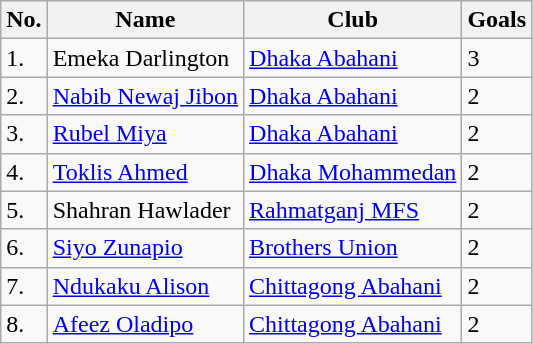<table class="wikitable">
<tr>
<th>No.</th>
<th>Name</th>
<th>Club</th>
<th>Goals</th>
</tr>
<tr>
<td>1.</td>
<td> Emeka Darlington</td>
<td><a href='#'>Dhaka Abahani</a></td>
<td>3</td>
</tr>
<tr>
<td>2.</td>
<td> <a href='#'>Nabib Newaj Jibon</a></td>
<td><a href='#'>Dhaka Abahani</a></td>
<td>2</td>
</tr>
<tr>
<td>3.</td>
<td> <a href='#'>Rubel Miya</a></td>
<td><a href='#'>Dhaka Abahani</a></td>
<td>2</td>
</tr>
<tr>
<td>4.</td>
<td> <a href='#'>Toklis Ahmed</a></td>
<td><a href='#'>Dhaka Mohammedan</a></td>
<td>2</td>
</tr>
<tr>
<td>5.</td>
<td> Shahran Hawlader</td>
<td><a href='#'>Rahmatganj MFS</a></td>
<td>2</td>
</tr>
<tr>
<td>6.</td>
<td> <a href='#'>Siyo Zunapio</a></td>
<td><a href='#'>Brothers Union</a></td>
<td>2</td>
</tr>
<tr>
<td>7.</td>
<td> <a href='#'>Ndukaku Alison</a></td>
<td><a href='#'>Chittagong Abahani</a></td>
<td>2</td>
</tr>
<tr>
<td>8.</td>
<td> <a href='#'>Afeez Oladipo</a></td>
<td><a href='#'>Chittagong Abahani</a></td>
<td>2</td>
</tr>
</table>
